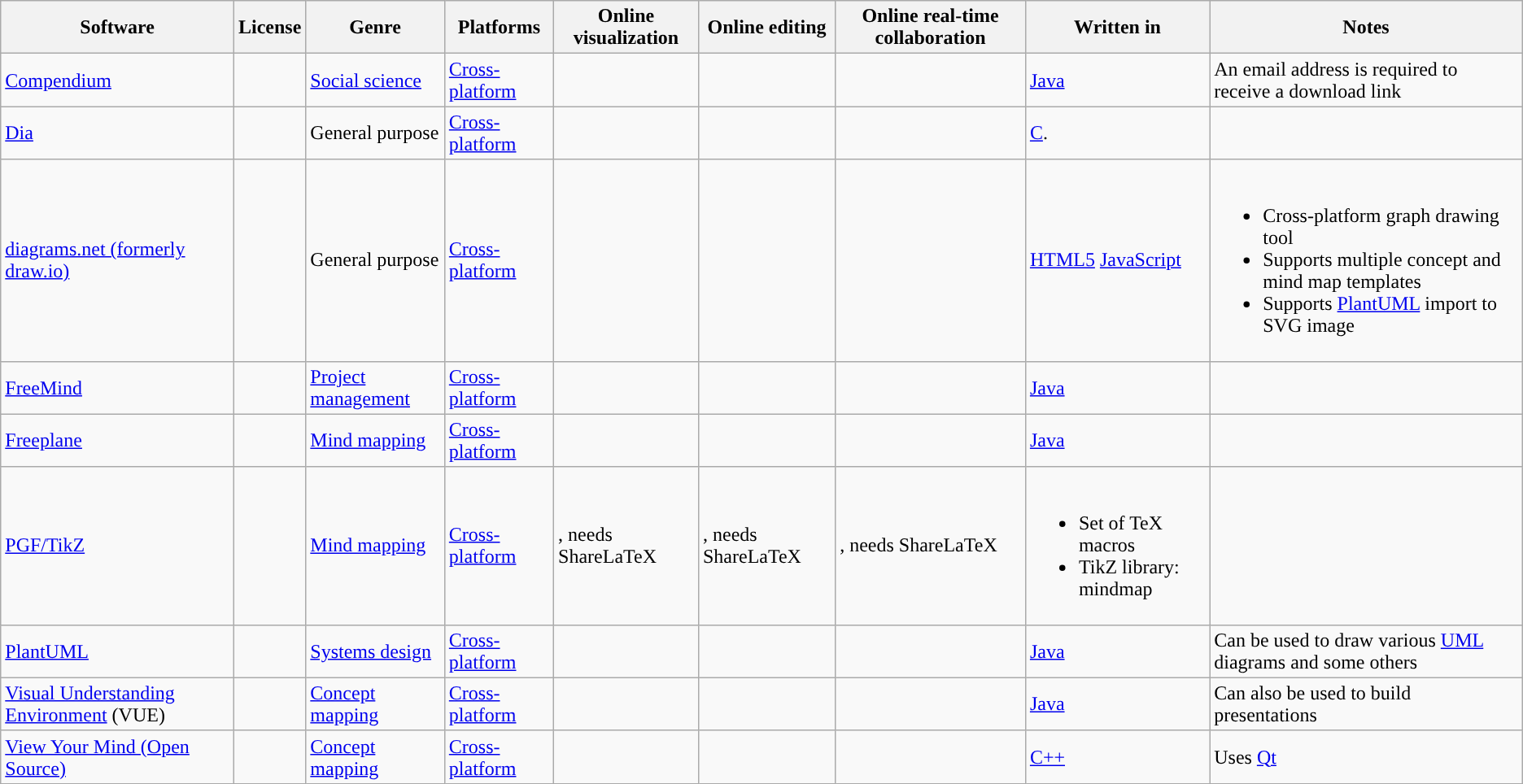<table class="wikitable sortable sort-under mw-collapsible ">
<tr>
<th>Software</th>
<th>License</th>
<th>Genre</th>
<th>Platforms</th>
<th>Online visualization</th>
<th>Online editing</th>
<th>Online real-time collaboration</th>
<th>Written in</th>
<th>Notes</th>
</tr>
<tr>
<td><a href='#'>Compendium</a></td>
<td></td>
<td><a href='#'>Social science</a></td>
<td><a href='#'>Cross-platform</a></td>
<td></td>
<td></td>
<td></td>
<td><a href='#'>Java</a></td>
<td>An email address is required to receive a download link</td>
</tr>
<tr>
<td><a href='#'>Dia</a></td>
<td></td>
<td>General purpose</td>
<td><a href='#'>Cross-platform</a></td>
<td></td>
<td></td>
<td></td>
<td><a href='#'>C</a>.</td>
<td></td>
</tr>
<tr>
<td><a href='#'>diagrams.net (formerly draw.io)</a></td>
<td></td>
<td>General purpose</td>
<td><a href='#'>Cross-platform</a></td>
<td></td>
<td></td>
<td></td>
<td><a href='#'>HTML5</a> <a href='#'>JavaScript</a></td>
<td><br><ul><li>Cross-platform graph drawing tool</li><li>Supports multiple concept and mind map templates</li><li>Supports <a href='#'>PlantUML</a> import to SVG image</li></ul></td>
</tr>
<tr>
<td><a href='#'>FreeMind</a></td>
<td></td>
<td><a href='#'>Project management</a></td>
<td><a href='#'>Cross-platform</a></td>
<td></td>
<td></td>
<td></td>
<td><a href='#'>Java</a></td>
<td></td>
</tr>
<tr>
<td><a href='#'>Freeplane</a></td>
<td></td>
<td><a href='#'>Mind mapping</a></td>
<td><a href='#'>Cross-platform</a></td>
<td></td>
<td></td>
<td></td>
<td><a href='#'>Java</a></td>
<td></td>
</tr>
<tr>
<td><a href='#'>PGF/TikZ</a></td>
<td></td>
<td><a href='#'>Mind mapping</a></td>
<td><a href='#'>Cross-platform</a></td>
<td>, needs ShareLaTeX</td>
<td>, needs ShareLaTeX</td>
<td>, needs ShareLaTeX</td>
<td><br><ul><li>Set of TeX macros</li><li>TikZ library: mindmap</li></ul></td>
</tr>
<tr>
<td><a href='#'>PlantUML</a></td>
<td></td>
<td><a href='#'>Systems design</a></td>
<td><a href='#'>Cross-platform</a></td>
<td></td>
<td></td>
<td></td>
<td><a href='#'>Java</a></td>
<td>Can be used to draw various <a href='#'>UML</a> diagrams and some others</td>
</tr>
<tr>
<td><a href='#'>Visual Understanding Environment</a> (VUE)</td>
<td></td>
<td><a href='#'>Concept mapping</a></td>
<td><a href='#'>Cross-platform</a></td>
<td></td>
<td></td>
<td></td>
<td><a href='#'>Java</a></td>
<td>Can also be used to build presentations</td>
</tr>
<tr>
<td><a href='#'>View Your Mind (Open Source)</a></td>
<td></td>
<td><a href='#'>Concept mapping</a></td>
<td><a href='#'>Cross-platform</a></td>
<td></td>
<td></td>
<td></td>
<td><a href='#'>C++</a></td>
<td>Uses <a href='#'>Qt</a></td>
</tr>
</table>
